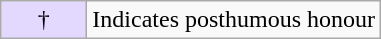<table class="wikitable">
<tr>
<td align=center style="width:50px;background-color:#e3d9ff;">†</td>
<td>Indicates posthumous honour</td>
</tr>
</table>
